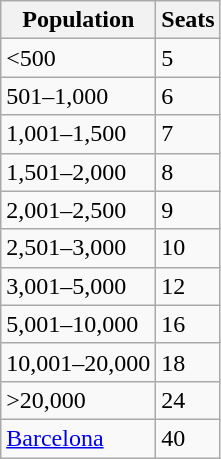<table class="wikitable">
<tr>
<th>Population</th>
<th>Seats</th>
</tr>
<tr>
<td><500</td>
<td>5</td>
</tr>
<tr>
<td>501–1,000</td>
<td>6</td>
</tr>
<tr>
<td>1,001–1,500</td>
<td>7</td>
</tr>
<tr>
<td>1,501–2,000</td>
<td>8</td>
</tr>
<tr>
<td>2,001–2,500</td>
<td>9</td>
</tr>
<tr>
<td>2,501–3,000</td>
<td>10</td>
</tr>
<tr>
<td>3,001–5,000</td>
<td>12</td>
</tr>
<tr>
<td>5,001–10,000</td>
<td>16</td>
</tr>
<tr>
<td>10,001–20,000</td>
<td>18</td>
</tr>
<tr>
<td>>20,000</td>
<td>24</td>
</tr>
<tr>
<td><a href='#'>Barcelona</a></td>
<td>40</td>
</tr>
</table>
